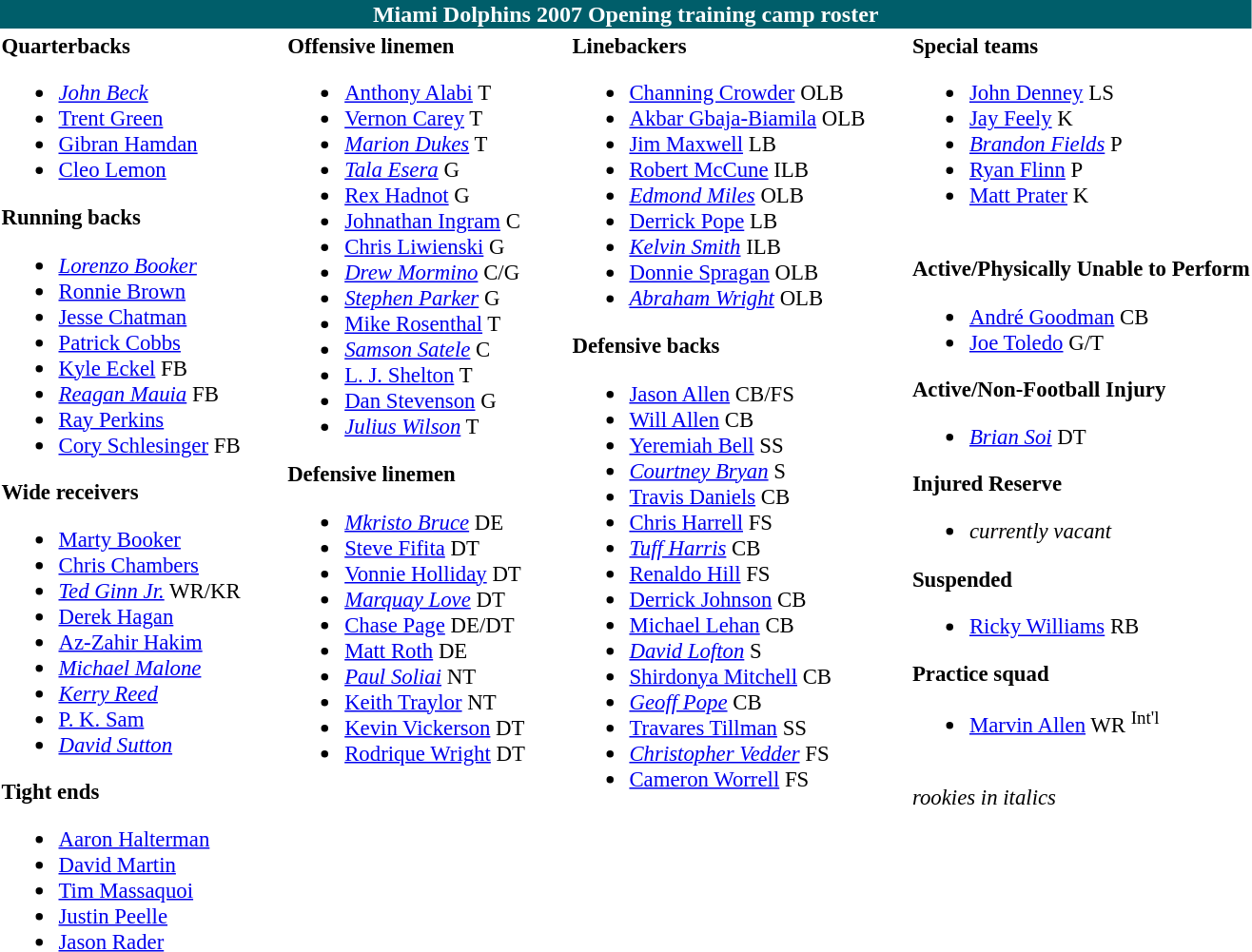<table class="toccolours" style="text-align: left;">
<tr>
<th colspan="9" style="background:#005e6a; color:white; text-align:center;">Miami Dolphins 2007 Opening training camp roster</th>
</tr>
<tr>
<td style="font-size:95%; vertical-align:top;"><strong>Quarterbacks</strong><br><ul><li>  <em><a href='#'>John Beck</a></em></li><li> <a href='#'>Trent Green</a></li><li> <a href='#'>Gibran Hamdan</a></li><li> <a href='#'>Cleo Lemon</a></li></ul><strong>Running backs</strong><ul><li> <em><a href='#'>Lorenzo Booker</a></em></li><li> <a href='#'>Ronnie Brown</a></li><li> <a href='#'>Jesse Chatman</a></li><li> <a href='#'>Patrick Cobbs</a></li><li> <a href='#'>Kyle Eckel</a> FB</li><li> <em><a href='#'>Reagan Mauia</a></em> FB</li><li> <a href='#'>Ray Perkins</a></li><li> <a href='#'>Cory Schlesinger</a> FB</li></ul><strong>Wide receivers</strong><ul><li> <a href='#'>Marty Booker</a></li><li> <a href='#'>Chris Chambers</a></li><li> <em><a href='#'>Ted Ginn Jr.</a></em> WR/KR</li><li> <a href='#'>Derek Hagan</a></li><li> <a href='#'>Az-Zahir Hakim</a></li><li> <em><a href='#'>Michael Malone</a></em></li><li>  <em><a href='#'>Kerry Reed</a></em></li><li> <a href='#'>P. K. Sam</a></li><li>  <em><a href='#'>David Sutton</a></em></li></ul><strong>Tight ends</strong><ul><li> <a href='#'>Aaron Halterman</a></li><li> <a href='#'>David Martin</a></li><li> <a href='#'>Tim Massaquoi</a></li><li> <a href='#'>Justin Peelle</a></li><li> <a href='#'>Jason Rader</a></li></ul></td>
<td style="width: 25px;"></td>
<td style="font-size:95%; vertical-align:top;"><strong>Offensive linemen</strong><br><ul><li> <a href='#'>Anthony Alabi</a> T</li><li> <a href='#'>Vernon Carey</a> T</li><li> <em><a href='#'>Marion Dukes</a></em> T</li><li> <em><a href='#'>Tala Esera</a></em> G</li><li> <a href='#'>Rex Hadnot</a> G</li><li> <a href='#'>Johnathan Ingram</a> C</li><li> <a href='#'>Chris Liwienski</a> G</li><li> <em><a href='#'>Drew Mormino</a></em> C/G</li><li> <em><a href='#'>Stephen Parker</a></em> G</li><li> <a href='#'>Mike Rosenthal</a> T</li><li> <em><a href='#'>Samson Satele</a></em> C</li><li> <a href='#'>L. J. Shelton</a> T</li><li> <a href='#'>Dan Stevenson</a> G</li><li> <em><a href='#'>Julius Wilson</a></em> T</li></ul><strong>Defensive linemen</strong><ul><li> <em><a href='#'>Mkristo Bruce</a></em> DE</li><li> <a href='#'>Steve Fifita</a> DT</li><li> <a href='#'>Vonnie Holliday</a> DT</li><li> <em><a href='#'>Marquay Love</a></em> DT</li><li> <a href='#'>Chase Page</a> DE/DT</li><li> <a href='#'>Matt Roth</a> DE</li><li> <em><a href='#'>Paul Soliai</a></em> NT</li><li> <a href='#'>Keith Traylor</a> NT</li><li> <a href='#'>Kevin Vickerson</a> DT</li><li> <a href='#'>Rodrique Wright</a> DT</li></ul></td>
<td style="width: 25px;"></td>
<td style="font-size:95%; vertical-align:top;"><strong>Linebackers</strong><br><ul><li> <a href='#'>Channing Crowder</a> OLB</li><li> <a href='#'>Akbar Gbaja-Biamila</a> OLB</li><li> <a href='#'>Jim Maxwell</a> LB</li><li> <a href='#'>Robert McCune</a> ILB</li><li> <em><a href='#'>Edmond Miles</a></em> OLB</li><li> <a href='#'>Derrick Pope</a> LB</li><li> <em><a href='#'>Kelvin Smith</a></em> ILB</li><li> <a href='#'>Donnie Spragan</a> OLB</li><li> <em><a href='#'>Abraham Wright</a></em> OLB</li></ul><strong>Defensive backs</strong><ul><li> <a href='#'>Jason Allen</a> CB/FS</li><li> <a href='#'>Will Allen</a> CB</li><li> <a href='#'>Yeremiah Bell</a> SS</li><li> <em><a href='#'>Courtney Bryan</a></em> S</li><li> <a href='#'>Travis Daniels</a> CB</li><li> <a href='#'>Chris Harrell</a> FS</li><li> <em><a href='#'>Tuff Harris</a></em> CB</li><li> <a href='#'>Renaldo Hill</a> FS</li><li> <a href='#'>Derrick Johnson</a> CB</li><li> <a href='#'>Michael Lehan</a> CB</li><li> <em><a href='#'>David Lofton</a></em> S</li><li> <a href='#'>Shirdonya Mitchell</a> CB</li><li> <em><a href='#'>Geoff Pope</a></em> CB</li><li> <a href='#'>Travares Tillman</a> SS</li><li>  <em><a href='#'>Christopher Vedder</a></em> FS</li><li> <a href='#'>Cameron Worrell</a> FS</li></ul></td>
<td style="width: 25px;"></td>
<td style="font-size:95%; vertical-align:top;"><strong>Special teams</strong><br><ul><li> <a href='#'>John Denney</a> LS</li><li> <a href='#'>Jay Feely</a> K</li><li> <em><a href='#'>Brandon Fields</a></em> P</li><li> <a href='#'>Ryan Flinn</a> P</li><li> <a href='#'>Matt Prater</a> K</li></ul><br>
<strong>Active/Physically Unable to Perform</strong> <ul><li> <a href='#'>André Goodman</a> CB</li><li> <a href='#'>Joe Toledo</a> G/T</li></ul><strong>Active/Non-Football Injury</strong> <ul><li> <em><a href='#'>Brian Soi</a></em> DT</li></ul><strong>Injured Reserve</strong> <ul><li><em>currently vacant</em></li></ul><strong>Suspended</strong><ul><li> <a href='#'>Ricky Williams</a> RB</li></ul><strong>Practice squad</strong><ul><li> <a href='#'>Marvin Allen</a> WR <sup>Int'l</sup></li></ul><br>
<em>rookies in italics</em></td>
</tr>
</table>
